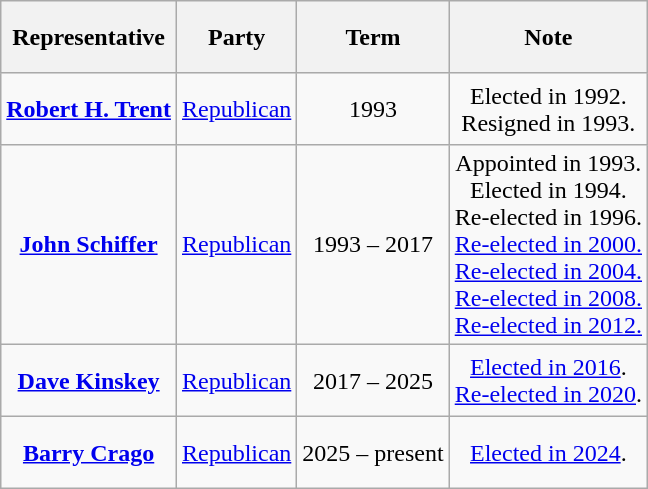<table class=wikitable style="text-align:center">
<tr style="height:3em">
<th>Representative</th>
<th>Party</th>
<th>Term</th>
<th>Note</th>
</tr>
<tr style="height:3em">
<td><strong><a href='#'>Robert H. Trent</a></strong></td>
<td><a href='#'>Republican</a></td>
<td>1993</td>
<td>Elected in 1992.<br>Resigned in 1993.</td>
</tr>
<tr style="height:3em">
<td><strong><a href='#'>John Schiffer</a></strong></td>
<td><a href='#'>Republican</a></td>
<td>1993 – 2017</td>
<td>Appointed in 1993.<br>Elected in 1994.<br>Re-elected in 1996.<br><a href='#'>Re-elected in 2000.</a><br><a href='#'>Re-elected in 2004.</a><br><a href='#'>Re-elected in 2008.</a><br><a href='#'>Re-elected in 2012.</a></td>
</tr>
<tr style="height:3em">
<td><strong><a href='#'>Dave Kinskey</a></strong></td>
<td><a href='#'>Republican</a></td>
<td>2017 – 2025</td>
<td><a href='#'>Elected in 2016</a>.<br><a href='#'>Re-elected in 2020</a>.</td>
</tr>
<tr style="height:3em">
<td><strong><a href='#'>Barry Crago</a></strong></td>
<td><a href='#'>Republican</a></td>
<td>2025 – present</td>
<td><a href='#'>Elected in 2024</a>.</td>
</tr>
</table>
